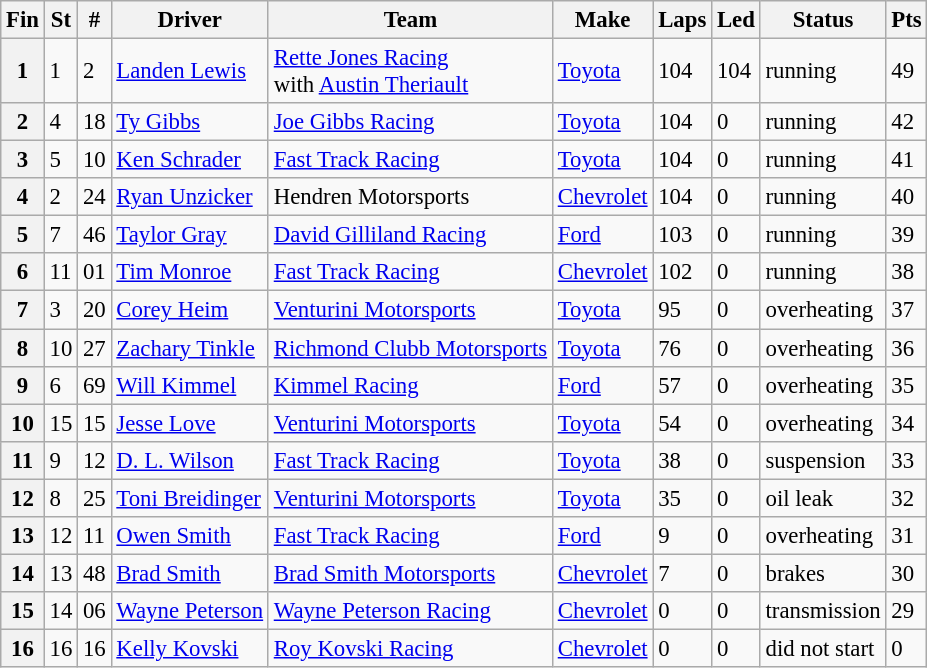<table class="wikitable sortable" style="font-size:95%">
<tr>
<th>Fin</th>
<th>St</th>
<th>#</th>
<th>Driver</th>
<th>Team</th>
<th>Make</th>
<th>Laps</th>
<th>Led</th>
<th>Status</th>
<th>Pts</th>
</tr>
<tr>
<th>1</th>
<td>1</td>
<td>2</td>
<td><a href='#'>Landen Lewis</a></td>
<td><a href='#'>Rette Jones Racing</a> <br> with <a href='#'>Austin Theriault</a></td>
<td><a href='#'>Toyota</a></td>
<td>104</td>
<td>104</td>
<td>running</td>
<td>49</td>
</tr>
<tr>
<th>2</th>
<td>4</td>
<td>18</td>
<td><a href='#'>Ty Gibbs</a></td>
<td><a href='#'>Joe Gibbs Racing</a></td>
<td><a href='#'>Toyota</a></td>
<td>104</td>
<td>0</td>
<td>running</td>
<td>42</td>
</tr>
<tr>
<th>3</th>
<td>5</td>
<td>10</td>
<td><a href='#'>Ken Schrader</a></td>
<td><a href='#'>Fast Track Racing</a></td>
<td><a href='#'>Toyota</a></td>
<td>104</td>
<td>0</td>
<td>running</td>
<td>41</td>
</tr>
<tr>
<th>4</th>
<td>2</td>
<td>24</td>
<td><a href='#'>Ryan Unzicker</a></td>
<td>Hendren Motorsports</td>
<td><a href='#'>Chevrolet</a></td>
<td>104</td>
<td>0</td>
<td>running</td>
<td>40</td>
</tr>
<tr>
<th>5</th>
<td>7</td>
<td>46</td>
<td><a href='#'>Taylor Gray</a></td>
<td><a href='#'>David Gilliland Racing</a></td>
<td><a href='#'>Ford</a></td>
<td>103</td>
<td>0</td>
<td>running</td>
<td>39</td>
</tr>
<tr>
<th>6</th>
<td>11</td>
<td>01</td>
<td><a href='#'>Tim Monroe</a></td>
<td><a href='#'>Fast Track Racing</a></td>
<td><a href='#'>Chevrolet</a></td>
<td>102</td>
<td>0</td>
<td>running</td>
<td>38</td>
</tr>
<tr>
<th>7</th>
<td>3</td>
<td>20</td>
<td><a href='#'>Corey Heim</a></td>
<td><a href='#'>Venturini Motorsports</a></td>
<td><a href='#'>Toyota</a></td>
<td>95</td>
<td>0</td>
<td>overheating</td>
<td>37</td>
</tr>
<tr>
<th>8</th>
<td>10</td>
<td>27</td>
<td><a href='#'>Zachary Tinkle</a></td>
<td><a href='#'>Richmond Clubb Motorsports</a></td>
<td><a href='#'>Toyota</a></td>
<td>76</td>
<td>0</td>
<td>overheating</td>
<td>36</td>
</tr>
<tr>
<th>9</th>
<td>6</td>
<td>69</td>
<td><a href='#'>Will Kimmel</a></td>
<td><a href='#'>Kimmel Racing</a></td>
<td><a href='#'>Ford</a></td>
<td>57</td>
<td>0</td>
<td>overheating</td>
<td>35</td>
</tr>
<tr>
<th>10</th>
<td>15</td>
<td>15</td>
<td><a href='#'>Jesse Love</a></td>
<td><a href='#'>Venturini Motorsports</a></td>
<td><a href='#'>Toyota</a></td>
<td>54</td>
<td>0</td>
<td>overheating</td>
<td>34</td>
</tr>
<tr>
<th>11</th>
<td>9</td>
<td>12</td>
<td><a href='#'>D. L. Wilson</a></td>
<td><a href='#'>Fast Track Racing</a></td>
<td><a href='#'>Toyota</a></td>
<td>38</td>
<td>0</td>
<td>suspension</td>
<td>33</td>
</tr>
<tr>
<th>12</th>
<td>8</td>
<td>25</td>
<td><a href='#'>Toni Breidinger</a></td>
<td><a href='#'>Venturini Motorsports</a></td>
<td><a href='#'>Toyota</a></td>
<td>35</td>
<td>0</td>
<td>oil leak</td>
<td>32</td>
</tr>
<tr>
<th>13</th>
<td>12</td>
<td>11</td>
<td><a href='#'>Owen Smith</a></td>
<td><a href='#'>Fast Track Racing</a></td>
<td><a href='#'>Ford</a></td>
<td>9</td>
<td>0</td>
<td>overheating</td>
<td>31</td>
</tr>
<tr>
<th>14</th>
<td>13</td>
<td>48</td>
<td><a href='#'>Brad Smith</a></td>
<td><a href='#'>Brad Smith Motorsports</a></td>
<td><a href='#'>Chevrolet</a></td>
<td>7</td>
<td>0</td>
<td>brakes</td>
<td>30</td>
</tr>
<tr>
<th>15</th>
<td>14</td>
<td>06</td>
<td><a href='#'>Wayne Peterson</a></td>
<td><a href='#'>Wayne Peterson Racing</a></td>
<td><a href='#'>Chevrolet</a></td>
<td>0</td>
<td>0</td>
<td>transmission</td>
<td>29</td>
</tr>
<tr>
<th>16</th>
<td>16</td>
<td>16</td>
<td><a href='#'>Kelly Kovski</a></td>
<td><a href='#'>Roy Kovski Racing</a></td>
<td><a href='#'>Chevrolet</a></td>
<td>0</td>
<td>0</td>
<td>did not start</td>
<td>0</td>
</tr>
</table>
